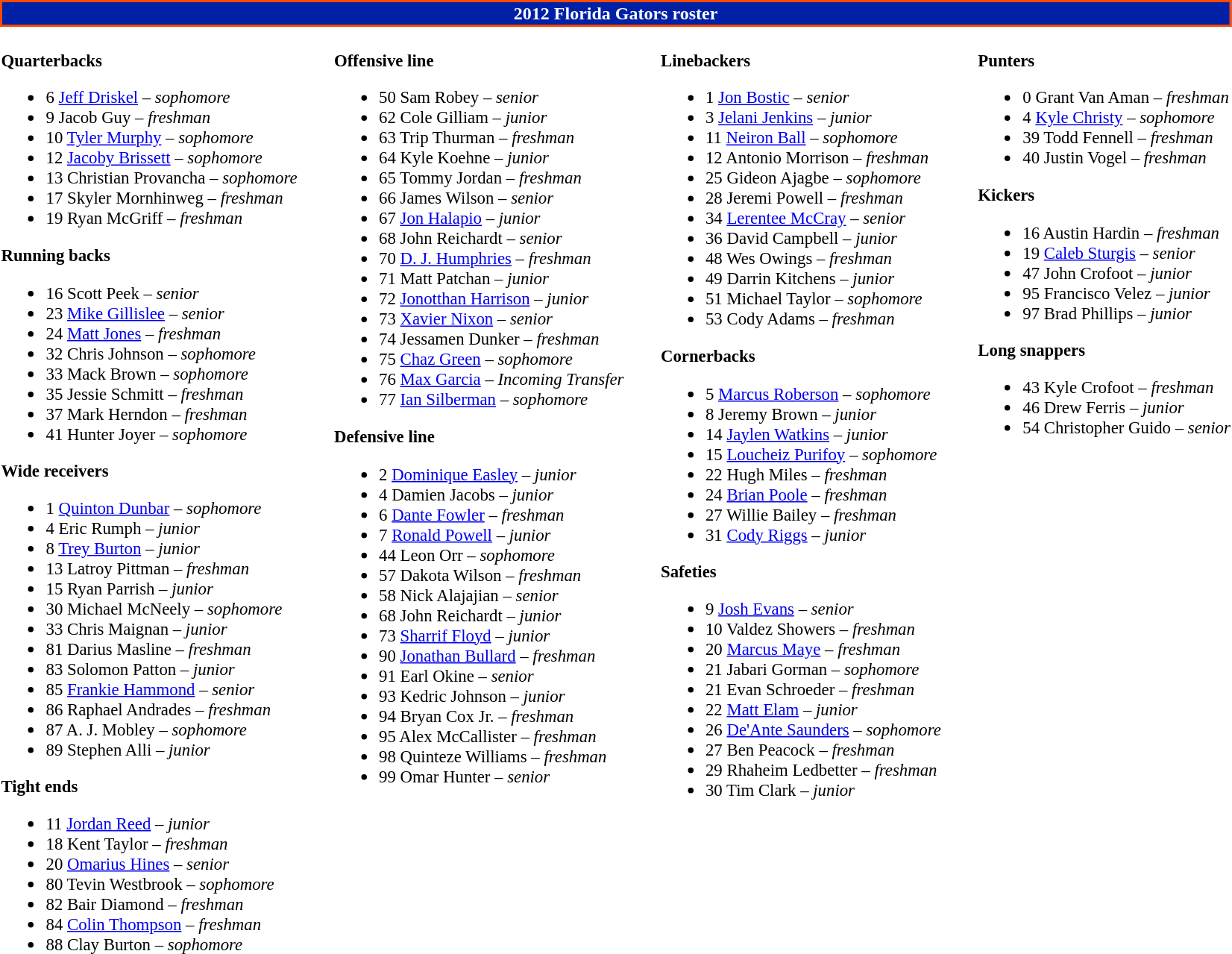<table class="toccolours" style="text-align: left;">
<tr>
<td colspan="9" style="background-color: #0021A5; color: white; text-align: center;border:2px solid #FF4A00;"><strong>2012 Florida Gators roster</strong></td>
</tr>
<tr>
<td style="font-size: 95%;" valign="top"><br><strong>Quarterbacks</strong><ul><li>6 <a href='#'>Jeff Driskel</a> – <em>sophomore</em></li><li>9 Jacob Guy – <em>freshman</em></li><li>10 <a href='#'>Tyler Murphy</a> – <em> sophomore</em></li><li>12 <a href='#'>Jacoby Brissett</a> – <em>sophomore</em></li><li>13 Christian Provancha – <em>sophomore</em></li><li>17 Skyler Mornhinweg – <em>freshman</em></li><li>19 Ryan McGriff – <em> freshman</em></li></ul><strong>Running backs</strong><ul><li>16 Scott Peek – <em> senior</em></li><li>23 <a href='#'>Mike Gillislee</a> – <em>senior</em></li><li>24 <a href='#'>Matt Jones</a> – <em>freshman</em></li><li>32 Chris Johnson – <em>sophomore</em></li><li>33 Mack Brown – <em> sophomore</em></li><li>35 Jessie Schmitt – <em> freshman</em></li><li>37 Mark Herndon – <em>freshman</em></li><li>41 Hunter Joyer – <em>sophomore</em></li></ul><strong>Wide receivers</strong><ul><li>1 <a href='#'>Quinton Dunbar</a> – <em> sophomore</em></li><li>4 Eric Rumph – <em> junior</em></li><li>8 <a href='#'>Trey Burton</a> – <em>junior</em></li><li>13 Latroy Pittman – <em>freshman</em></li><li>15 Ryan Parrish – <em>junior</em></li><li>30 Michael McNeely – <em>sophomore</em></li><li>33 Chris Maignan – <em> junior</em></li><li>81 Darius Masline – <em>freshman</em></li><li>83 Solomon Patton – <em>junior</em></li><li>85 <a href='#'>Frankie Hammond</a>  – <em> senior</em></li><li>86 Raphael Andrades – <em>freshman</em></li><li>87 A. J. Mobley – <em> sophomore</em></li><li>89 Stephen Alli – <em> junior</em></li></ul><strong>Tight ends</strong><ul><li>11 <a href='#'>Jordan Reed</a> – <em> junior</em></li><li>18 Kent Taylor – <em>freshman</em></li><li>20 <a href='#'>Omarius Hines</a> – <em> senior</em></li><li>80 Tevin Westbrook – <em>sophomore</em></li><li>82 Bair Diamond – <em>freshman</em></li><li>84 <a href='#'>Colin Thompson</a> – <em>freshman</em></li><li>88 Clay Burton – <em>sophomore</em></li></ul></td>
<td width="25"></td>
<td valign="top" style="font-size: 95%;"><br><strong>Offensive line</strong><ul><li>50 Sam Robey – <em> senior</em></li><li>62 Cole Gilliam – <em> junior</em></li><li>63 Trip Thurman – <em> freshman</em></li><li>64 Kyle Koehne – <em> junior</em></li><li>65 Tommy Jordan – <em> freshman</em></li><li>66 James Wilson – <em> senior</em></li><li>67 <a href='#'>Jon Halapio</a> – <em> junior</em></li><li>68 John Reichardt – <em>senior</em></li><li>70 <a href='#'>D. J. Humphries</a> – <em>freshman</em></li><li>71 Matt Patchan – <em> junior</em></li><li>72 <a href='#'>Jonotthan Harrison</a> – <em> junior</em></li><li>73 <a href='#'>Xavier Nixon</a> – <em>senior</em></li><li>74 Jessamen Dunker – <em>freshman</em></li><li>75 <a href='#'>Chaz Green</a> – <em> sophomore</em></li><li>76 <a href='#'>Max Garcia</a> – <em>Incoming Transfer</em></li><li>77 <a href='#'>Ian Silberman</a> – <em> sophomore</em></li></ul><strong>Defensive line</strong><ul><li>2 <a href='#'>Dominique Easley</a> – <em>junior</em></li><li>4 Damien Jacobs – <em>junior</em></li><li>6 <a href='#'>Dante Fowler</a> – <em>freshman</em></li><li>7 <a href='#'>Ronald Powell</a> – <em>junior</em></li><li>44 Leon Orr – <em> sophomore</em></li><li>57 Dakota Wilson – <em>freshman</em></li><li>58 Nick Alajajian – <em>senior</em></li><li>68 John Reichardt – <em> junior</em></li><li>73 <a href='#'>Sharrif Floyd</a> – <em>junior</em></li><li>90 <a href='#'>Jonathan Bullard</a> – <em>freshman</em></li><li>91 Earl Okine – <em> senior</em></li><li>93 Kedric Johnson – <em> junior</em></li><li>94 Bryan Cox Jr. – <em>freshman</em></li><li>95 Alex McCallister – <em>freshman</em></li><li>98 Quinteze Williams – <em>freshman</em></li><li>99 Omar Hunter – <em> senior</em></li></ul></td>
<td width="25"></td>
<td valign="top" style="font-size: 95%;"><br><strong>Linebackers</strong><ul><li>1 <a href='#'>Jon Bostic</a> – <em>senior</em></li><li>3 <a href='#'>Jelani Jenkins</a> – <em> junior</em></li><li>11 <a href='#'>Neiron Ball</a> – <em> sophomore</em></li><li>12 Antonio Morrison – <em>freshman</em></li><li>25 Gideon Ajagbe – <em> sophomore</em></li><li>28 Jeremi Powell – <em>freshman</em></li><li>34 <a href='#'>Lerentee McCray</a> – <em> senior</em></li><li>36 David Campbell – <em> junior</em></li><li>48 Wes Owings – <em>freshman</em></li><li>49 Darrin Kitchens – <em>junior</em></li><li>51 Michael Taylor – <em> sophomore</em></li><li>53 Cody Adams – <em> freshman</em></li></ul><strong>Cornerbacks</strong><ul><li>5 <a href='#'>Marcus Roberson</a> – <em>sophomore</em></li><li>8 Jeremy Brown – <em> junior</em></li><li>14 <a href='#'>Jaylen Watkins</a> – <em>junior</em></li><li>15 <a href='#'>Loucheiz Purifoy</a> – <em>sophomore</em></li><li>22 Hugh Miles – <em> freshman</em></li><li>24 <a href='#'>Brian Poole</a> – <em>freshman</em></li><li>27 Willie Bailey – <em>freshman</em></li><li>31 <a href='#'>Cody Riggs</a> – <em>junior</em></li></ul><strong>Safeties</strong><ul><li>9 <a href='#'>Josh Evans</a> – <em>senior</em></li><li>10 Valdez Showers – <em> freshman</em></li><li>20 <a href='#'>Marcus Maye</a> – <em>freshman</em></li><li>21 Jabari Gorman – <em>sophomore</em></li><li>21 Evan Schroeder – <em> freshman</em></li><li>22 <a href='#'>Matt Elam</a> – <em>junior</em></li><li>26 <a href='#'>De'Ante Saunders</a> – <em>sophomore</em></li><li>27 Ben Peacock – <em> freshman</em></li><li>29 Rhaheim Ledbetter – <em>freshman</em></li><li>30 Tim Clark – <em> junior</em></li></ul></td>
<td style="width: 25px;"></td>
<td style="font-size: 95%;" valign="top"><br><strong>Punters</strong><ul><li>0 Grant Van Aman – <em>freshman</em></li><li>4 <a href='#'>Kyle Christy</a> – <em>sophomore</em></li><li>39 Todd Fennell – <em> freshman</em></li><li>40 Justin Vogel – <em>freshman</em></li></ul><strong>Kickers</strong><ul><li>16 Austin Hardin – <em>freshman</em></li><li>19 <a href='#'>Caleb Sturgis</a> – <em> senior</em></li><li>47 John Crofoot – <em> junior</em></li><li>95 Francisco Velez – <em>junior</em></li><li>97 Brad Phillips – <em>junior</em></li></ul><strong>Long snappers</strong><ul><li>43 Kyle Crofoot – <em> freshman</em></li><li>46 Drew Ferris – <em>junior</em></li><li>54 Christopher Guido – <em>senior</em></li></ul></td>
</tr>
</table>
